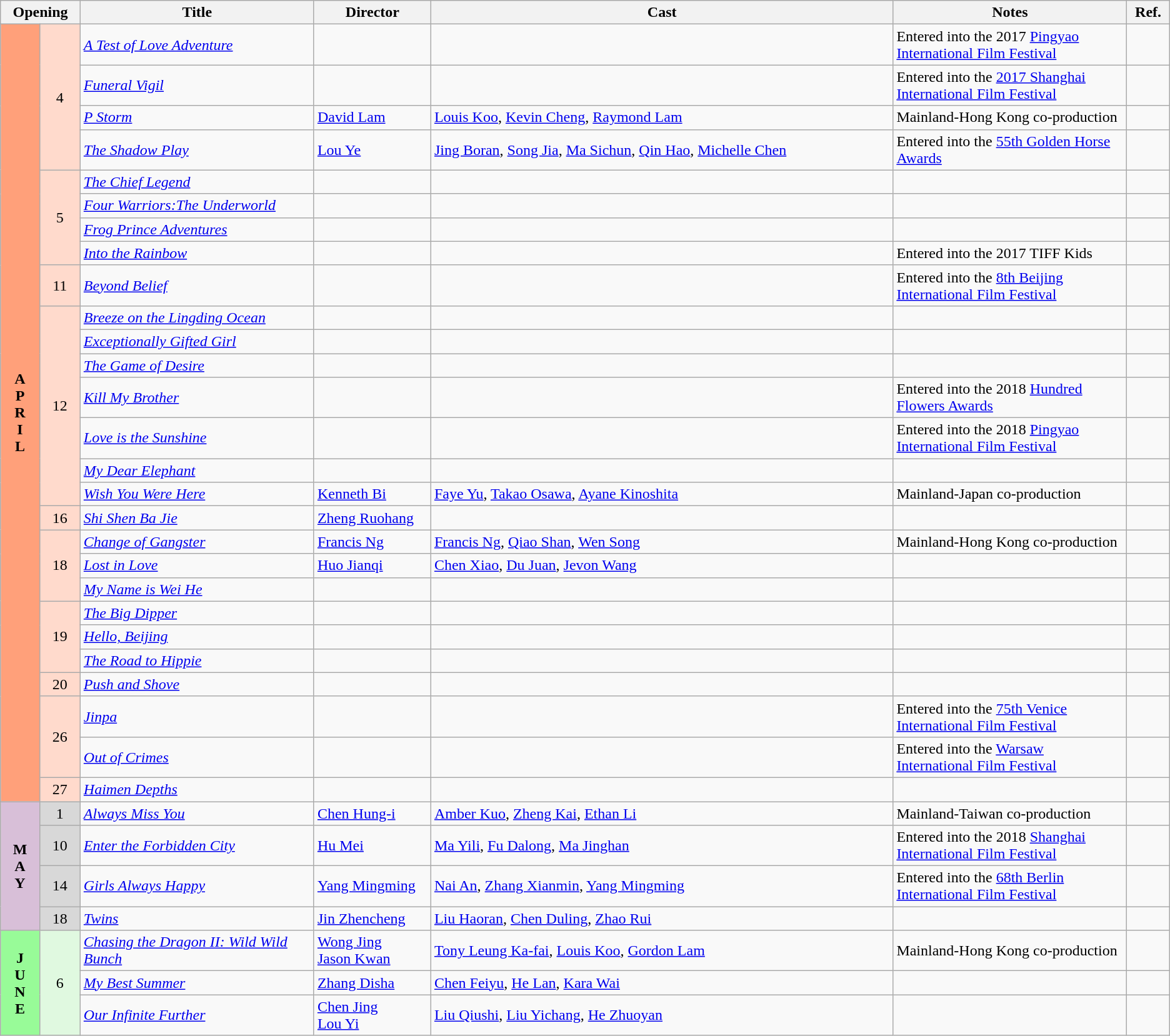<table class="wikitable">
<tr>
<th colspan="2">Opening</th>
<th style="width:20%;">Title</th>
<th style="width:10%;">Director</th>
<th>Cast</th>
<th style="width:20%">Notes</th>
<th>Ref.</th>
</tr>
<tr>
<th rowspan=27 style="text-align:center; background:#ffa07a; textcolor:#000;">A<br>P<br>R<br>I<br>L</th>
<td rowspan=4 style="text-align:center; background:#ffdacc; textcolor:#000;">4</td>
<td><em><a href='#'>A Test of Love Adventure</a></em></td>
<td></td>
<td></td>
<td>Entered into the 2017 <a href='#'>Pingyao International Film Festival</a></td>
<td style="text-align:center;"></td>
</tr>
<tr>
<td><em><a href='#'>Funeral Vigil</a></em></td>
<td></td>
<td></td>
<td>Entered into the <a href='#'>2017 Shanghai International Film Festival</a></td>
<td style="text-align:center;"></td>
</tr>
<tr>
<td><em><a href='#'>P Storm</a></em></td>
<td><a href='#'>David Lam</a></td>
<td><a href='#'>Louis Koo</a>, <a href='#'>Kevin Cheng</a>, <a href='#'>Raymond Lam</a></td>
<td>Mainland-Hong Kong co-production</td>
<td style="text-align:center;"></td>
</tr>
<tr>
<td><em><a href='#'>The Shadow Play</a></em></td>
<td><a href='#'>Lou Ye</a></td>
<td><a href='#'>Jing Boran</a>, <a href='#'>Song Jia</a>, <a href='#'>Ma Sichun</a>, <a href='#'>Qin Hao</a>, <a href='#'>Michelle Chen</a></td>
<td>Entered into the <a href='#'>55th Golden Horse Awards</a></td>
<td style="text-align:center;"></td>
</tr>
<tr>
<td rowspan=4 style="text-align:center; background:#ffdacc; textcolor:#000;">5</td>
<td><em><a href='#'>The Chief Legend</a></em></td>
<td></td>
<td></td>
<td></td>
<td style="text-align:center;"></td>
</tr>
<tr>
<td><em><a href='#'>Four Warriors:The Underworld</a></em></td>
<td></td>
<td></td>
<td></td>
<td style="text-align:center;"></td>
</tr>
<tr>
<td><em><a href='#'>Frog Prince Adventures</a></em></td>
<td></td>
<td></td>
<td></td>
<td style="text-align:center;"></td>
</tr>
<tr>
<td><em><a href='#'>Into the Rainbow</a></em></td>
<td></td>
<td></td>
<td>Entered into the 2017 TIFF Kids</td>
<td style="text-align:center;"></td>
</tr>
<tr>
<td rowspan=1 style="text-align:center; background:#ffdacc; textcolor:#000;">11</td>
<td><em><a href='#'>Beyond Belief</a></em></td>
<td></td>
<td></td>
<td>Entered into the <a href='#'>8th Beijing International Film Festival</a></td>
<td style="text-align:center;"></td>
</tr>
<tr>
<td rowspan=7 style="text-align:center; background:#ffdacc; textcolor:#000;">12</td>
<td><em><a href='#'>Breeze on the Lingding Ocean</a></em></td>
<td></td>
<td></td>
<td></td>
<td style="text-align:center;"></td>
</tr>
<tr>
<td><em><a href='#'>Exceptionally Gifted Girl</a></em></td>
<td></td>
<td></td>
<td></td>
<td style="text-align:center;"></td>
</tr>
<tr>
<td><em><a href='#'>The Game of Desire</a></em></td>
<td></td>
<td></td>
<td></td>
<td style="text-align:center;"></td>
</tr>
<tr>
<td><em><a href='#'>Kill My Brother</a></em></td>
<td></td>
<td></td>
<td>Entered into the 2018 <a href='#'>Hundred Flowers Awards</a></td>
<td style="text-align:center;"></td>
</tr>
<tr>
<td><em><a href='#'>Love is the Sunshine</a></em></td>
<td></td>
<td></td>
<td>Entered into the 2018 <a href='#'>Pingyao International Film Festival</a></td>
<td style="text-align:center;"></td>
</tr>
<tr>
<td><em><a href='#'>My Dear Elephant</a></em></td>
<td></td>
<td></td>
<td></td>
<td style="text-align:center;"></td>
</tr>
<tr>
<td><em><a href='#'>Wish You Were Here</a></em></td>
<td><a href='#'>Kenneth Bi</a></td>
<td><a href='#'>Faye Yu</a>, <a href='#'>Takao Osawa</a>, <a href='#'>Ayane Kinoshita</a></td>
<td>Mainland-Japan co-production</td>
<td style="text-align:center;"></td>
</tr>
<tr>
<td rowspan=1 style="text-align:center; background:#ffdacc; textcolor:#000;">16</td>
<td><em><a href='#'>Shi Shen Ba Jie</a></em></td>
<td><a href='#'>Zheng Ruohang</a></td>
<td></td>
<td></td>
<td style="text-align:center;"></td>
</tr>
<tr>
<td rowspan=3 style="text-align:center; background:#ffdacc; textcolor:#000;">18</td>
<td><em><a href='#'>Change of Gangster</a></em></td>
<td><a href='#'>Francis Ng</a></td>
<td><a href='#'>Francis Ng</a>, <a href='#'>Qiao Shan</a>, <a href='#'>Wen Song</a></td>
<td>Mainland-Hong Kong co-production</td>
<td style="text-align:center;"></td>
</tr>
<tr>
<td><em><a href='#'>Lost in Love</a></em></td>
<td><a href='#'>Huo Jianqi</a></td>
<td><a href='#'>Chen Xiao</a>, <a href='#'>Du Juan</a>, <a href='#'>Jevon Wang</a></td>
<td></td>
<td style="text-align:center;"></td>
</tr>
<tr>
<td><em><a href='#'>My Name is Wei He</a></em></td>
<td></td>
<td></td>
<td></td>
<td style="text-align:center;"></td>
</tr>
<tr>
<td rowspan=3 style="text-align:center; background:#ffdacc; textcolor:#000;">19</td>
<td><em><a href='#'>The Big Dipper</a></em></td>
<td></td>
<td></td>
<td></td>
<td style="text-align:center;"></td>
</tr>
<tr>
<td><em><a href='#'>Hello, Beijing</a></em></td>
<td></td>
<td></td>
<td></td>
<td style="text-align:center;"></td>
</tr>
<tr>
<td><em><a href='#'>The Road to Hippie</a></em></td>
<td></td>
<td></td>
<td></td>
<td style="text-align:center;"></td>
</tr>
<tr>
<td rowspan=1 style="text-align:center; background:#ffdacc; textcolor:#000;">20</td>
<td><em><a href='#'>Push and Shove</a></em></td>
<td></td>
<td></td>
<td></td>
<td style="text-align:center;"></td>
</tr>
<tr>
<td rowspan=2 style="text-align:center; background:#ffdacc; textcolor:#000;">26</td>
<td><em><a href='#'>Jinpa</a></em></td>
<td></td>
<td></td>
<td>Entered into the <a href='#'>75th Venice International Film Festival</a></td>
<td style="text-align:center;"></td>
</tr>
<tr>
<td><em><a href='#'>Out of Crimes</a></em></td>
<td></td>
<td></td>
<td>Entered into the <a href='#'>Warsaw International Film Festival</a></td>
<td style="text-align:center;"></td>
</tr>
<tr>
<td rowspan=1 style="text-align:center; background:#ffdacc; textcolor:#000;">27</td>
<td><em><a href='#'>Haimen Depths</a></em></td>
<td></td>
<td></td>
<td></td>
<td style="text-align:center;"></td>
</tr>
<tr>
<td rowspan=4 style="text-align:center; background:thistle; textcolor:#000;"><strong>M<br>A<br>Y</strong></td>
<td rowspan=1 style="text-align:center; background:#d8d8d8; textcolor:#000;">1</td>
<td><em><a href='#'>Always Miss You</a></em></td>
<td><a href='#'>Chen Hung-i</a></td>
<td><a href='#'>Amber Kuo</a>, <a href='#'>Zheng Kai</a>, <a href='#'>Ethan Li</a></td>
<td>Mainland-Taiwan co-production</td>
<td style="text-align:center;"></td>
</tr>
<tr>
<td rowspan=1 style="text-align:center; background:#d8d8d8; textcolor:#000;">10</td>
<td><em><a href='#'>Enter the Forbidden City</a></em></td>
<td><a href='#'>Hu Mei</a></td>
<td><a href='#'>Ma Yili</a>, <a href='#'>Fu Dalong</a>, <a href='#'>Ma Jinghan</a></td>
<td>Entered into the 2018 <a href='#'>Shanghai International Film Festival</a></td>
<td style="text-align:center;"></td>
</tr>
<tr>
<td rowspan=1 style="text-align:center; background:#d8d8d8; textcolor:#000;">14</td>
<td><em><a href='#'>Girls Always Happy</a></em></td>
<td><a href='#'>Yang Mingming</a></td>
<td><a href='#'>Nai An</a>, <a href='#'>Zhang Xianmin</a>, <a href='#'>Yang Mingming</a></td>
<td>Entered into the <a href='#'>68th Berlin International Film Festival</a></td>
<td style="text-align:center;"></td>
</tr>
<tr>
<td rowspan=1 style="text-align:center; background:#d8d8d8; textcolor:#000;">18</td>
<td><em><a href='#'>Twins</a></em></td>
<td><a href='#'>Jin Zhencheng</a></td>
<td><a href='#'>Liu Haoran</a>, <a href='#'>Chen Duling</a>, <a href='#'>Zhao Rui</a></td>
<td></td>
<td style="text-align:center;"></td>
</tr>
<tr>
<td rowspan=3 style="text-align:center; background:#98fb98; textcolor:#000;"><strong>J<br>U<br>N<br>E</strong></td>
<td rowspan=3 style="text-align:center; background:#e0f9e0;">6</td>
<td><em><a href='#'>Chasing the Dragon II: Wild Wild Bunch</a></em></td>
<td><a href='#'>Wong Jing</a> <br> <a href='#'>Jason Kwan</a></td>
<td><a href='#'>Tony Leung Ka-fai</a>, <a href='#'>Louis Koo</a>, <a href='#'>Gordon Lam</a></td>
<td>Mainland-Hong Kong co-production</td>
<td style="text-align:center;"></td>
</tr>
<tr>
<td><em><a href='#'>My Best Summer</a></em></td>
<td><a href='#'>Zhang Disha</a></td>
<td><a href='#'>Chen Feiyu</a>, <a href='#'>He Lan</a>, <a href='#'>Kara Wai</a></td>
<td></td>
<td style="text-align:center;"></td>
</tr>
<tr>
<td><em><a href='#'>Our Infinite Further</a></em></td>
<td><a href='#'>Chen Jing</a> <br> <a href='#'>Lou Yi</a></td>
<td><a href='#'>Liu Qiushi</a>, <a href='#'>Liu Yichang</a>, <a href='#'>He Zhuoyan</a></td>
<td></td>
<td style="text-align:center;"></td>
</tr>
</table>
